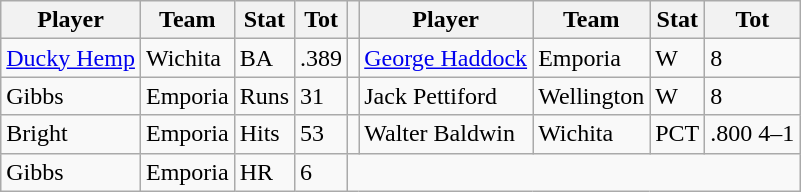<table class="wikitable">
<tr>
<th>Player</th>
<th>Team</th>
<th>Stat</th>
<th>Tot</th>
<th></th>
<th>Player</th>
<th>Team</th>
<th>Stat</th>
<th>Tot</th>
</tr>
<tr>
<td><a href='#'>Ducky Hemp</a></td>
<td>Wichita</td>
<td>BA</td>
<td>.389</td>
<td></td>
<td><a href='#'>George Haddock</a></td>
<td>Emporia</td>
<td>W</td>
<td>8</td>
</tr>
<tr>
<td>Gibbs</td>
<td>Emporia</td>
<td>Runs</td>
<td>31</td>
<td></td>
<td>Jack Pettiford</td>
<td>Wellington</td>
<td>W</td>
<td>8</td>
</tr>
<tr>
<td>Bright</td>
<td>Emporia</td>
<td>Hits</td>
<td>53</td>
<td></td>
<td>Walter Baldwin</td>
<td>Wichita</td>
<td>PCT</td>
<td>.800 4–1</td>
</tr>
<tr>
<td>Gibbs</td>
<td>Emporia</td>
<td>HR</td>
<td>6</td>
</tr>
</table>
